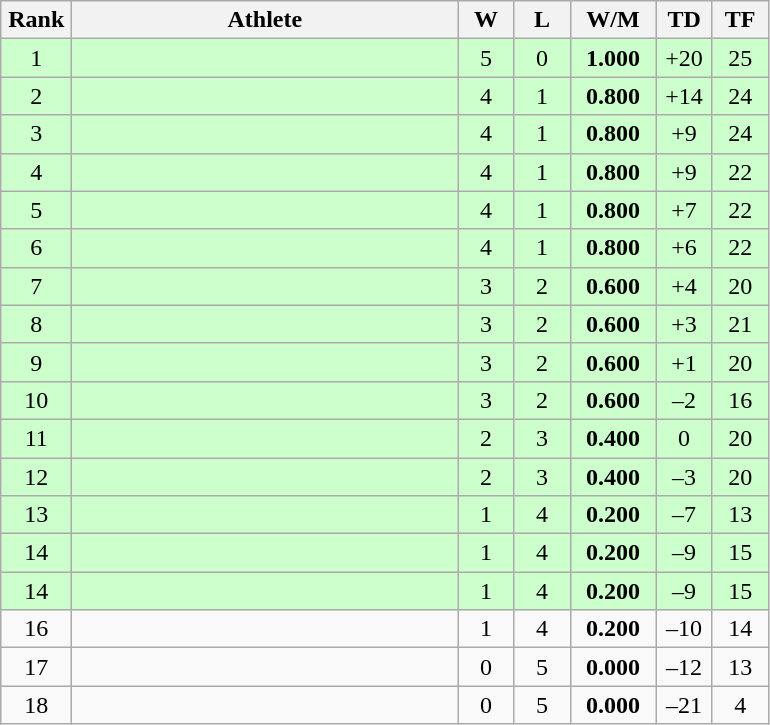<table class=wikitable style="text-align:center">
<tr>
<th width=40>Rank</th>
<th width=250>Athlete</th>
<th width=30>W</th>
<th width=30>L</th>
<th width=50>W/M</th>
<th width=30>TD</th>
<th width=30>TF</th>
</tr>
<tr bgcolor="ccffcc">
<td>1</td>
<td align=left></td>
<td>5</td>
<td>0</td>
<td><strong>1.000</strong></td>
<td>+20</td>
<td>25</td>
</tr>
<tr bgcolor="ccffcc">
<td>2</td>
<td align=left></td>
<td>4</td>
<td>1</td>
<td><strong>0.800</strong></td>
<td>+14</td>
<td>24</td>
</tr>
<tr bgcolor="ccffcc">
<td>3</td>
<td align=left></td>
<td>4</td>
<td>1</td>
<td><strong>0.800</strong></td>
<td>+9</td>
<td>24</td>
</tr>
<tr bgcolor="ccffcc">
<td>4</td>
<td align=left></td>
<td>4</td>
<td>1</td>
<td><strong>0.800</strong></td>
<td>+9</td>
<td>22</td>
</tr>
<tr bgcolor="ccffcc">
<td>5</td>
<td align=left></td>
<td>4</td>
<td>1</td>
<td><strong>0.800</strong></td>
<td>+7</td>
<td>22</td>
</tr>
<tr bgcolor="ccffcc">
<td>6</td>
<td align=left></td>
<td>4</td>
<td>1</td>
<td><strong>0.800</strong></td>
<td>+6</td>
<td>22</td>
</tr>
<tr bgcolor="ccffcc">
<td>7</td>
<td align=left></td>
<td>3</td>
<td>2</td>
<td><strong>0.600</strong></td>
<td>+4</td>
<td>20</td>
</tr>
<tr bgcolor="ccffcc">
<td>8</td>
<td align=left></td>
<td>3</td>
<td>2</td>
<td><strong>0.600</strong></td>
<td>+3</td>
<td>21</td>
</tr>
<tr bgcolor="ccffcc">
<td>9</td>
<td align=left></td>
<td>3</td>
<td>2</td>
<td><strong>0.600</strong></td>
<td>+1</td>
<td>20</td>
</tr>
<tr bgcolor="ccffcc">
<td>10</td>
<td align=left></td>
<td>3</td>
<td>2</td>
<td><strong>0.600</strong></td>
<td>–2</td>
<td>16</td>
</tr>
<tr bgcolor="ccffcc">
<td>11</td>
<td align=left></td>
<td>2</td>
<td>3</td>
<td><strong>0.400</strong></td>
<td>0</td>
<td>20</td>
</tr>
<tr bgcolor="ccffcc">
<td>12</td>
<td align=left></td>
<td>2</td>
<td>3</td>
<td><strong>0.400</strong></td>
<td>–3</td>
<td>20</td>
</tr>
<tr bgcolor="ccffcc">
<td>13</td>
<td align=left></td>
<td>1</td>
<td>4</td>
<td><strong>0.200</strong></td>
<td>–7</td>
<td>13</td>
</tr>
<tr bgcolor="ccffcc">
<td>14</td>
<td align=left></td>
<td>1</td>
<td>4</td>
<td><strong>0.200</strong></td>
<td>–9</td>
<td>15</td>
</tr>
<tr bgcolor="ccffcc">
<td>14</td>
<td align=left></td>
<td>1</td>
<td>4</td>
<td><strong>0.200</strong></td>
<td>–9</td>
<td>15</td>
</tr>
<tr>
<td>16</td>
<td align=left></td>
<td>1</td>
<td>4</td>
<td><strong>0.200</strong></td>
<td>–10</td>
<td>14</td>
</tr>
<tr>
<td>17</td>
<td align=left></td>
<td>0</td>
<td>5</td>
<td><strong>0.000</strong></td>
<td>–12</td>
<td>13</td>
</tr>
<tr>
<td>18</td>
<td align=left></td>
<td>0</td>
<td>5</td>
<td><strong>0.000</strong></td>
<td>–21</td>
<td>4</td>
</tr>
</table>
